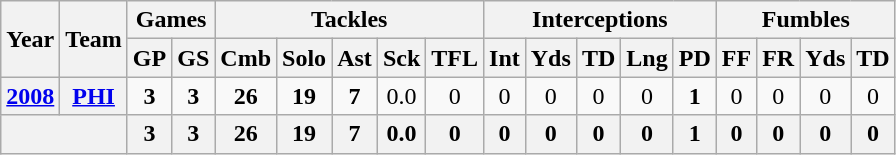<table class="wikitable" style="text-align:center">
<tr>
<th rowspan="2">Year</th>
<th rowspan="2">Team</th>
<th colspan="2">Games</th>
<th colspan="5">Tackles</th>
<th colspan="5">Interceptions</th>
<th colspan="4">Fumbles</th>
</tr>
<tr>
<th>GP</th>
<th>GS</th>
<th>Cmb</th>
<th>Solo</th>
<th>Ast</th>
<th>Sck</th>
<th>TFL</th>
<th>Int</th>
<th>Yds</th>
<th>TD</th>
<th>Lng</th>
<th>PD</th>
<th>FF</th>
<th>FR</th>
<th>Yds</th>
<th>TD</th>
</tr>
<tr>
<th><a href='#'>2008</a></th>
<th><a href='#'>PHI</a></th>
<td><strong>3</strong></td>
<td><strong>3</strong></td>
<td><strong>26</strong></td>
<td><strong>19</strong></td>
<td><strong>7</strong></td>
<td>0.0</td>
<td>0</td>
<td>0</td>
<td>0</td>
<td>0</td>
<td>0</td>
<td><strong>1</strong></td>
<td>0</td>
<td>0</td>
<td>0</td>
<td>0</td>
</tr>
<tr>
<th colspan="2"></th>
<th>3</th>
<th>3</th>
<th>26</th>
<th>19</th>
<th>7</th>
<th>0.0</th>
<th>0</th>
<th>0</th>
<th>0</th>
<th>0</th>
<th>0</th>
<th>1</th>
<th>0</th>
<th>0</th>
<th>0</th>
<th>0</th>
</tr>
</table>
